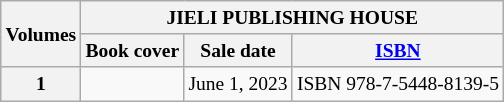<table class=wikitable style="font-size:small;">
<tr>
<th rowspan="2">Volumes</th>
<th colspan="3"> JIELI PUBLISHING HOUSE</th>
</tr>
<tr>
<th>Book cover</th>
<th>Sale date</th>
<th><a href='#'>ISBN</a></th>
</tr>
<tr>
<th>1</th>
<td></td>
<td>June 1, 2023</td>
<td>ISBN 978-7-5448-8139-5</td>
</tr>
</table>
